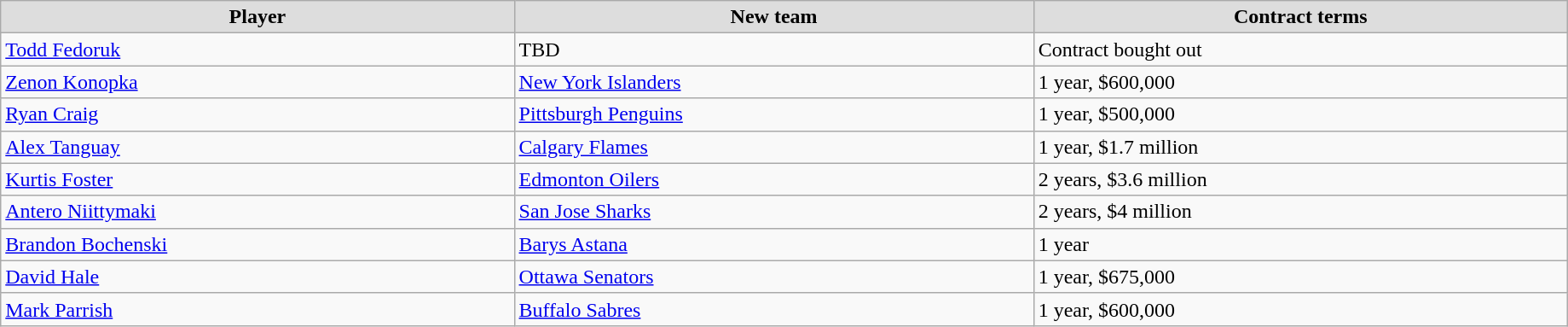<table class="wikitable" style="width:97%;">
<tr style="text-align:center; background:#ddd;">
<td><strong>Player</strong></td>
<td><strong>New team</strong></td>
<td><strong>Contract terms</strong></td>
</tr>
<tr>
<td><a href='#'>Todd Fedoruk</a></td>
<td>TBD</td>
<td>Contract bought out</td>
</tr>
<tr>
<td><a href='#'>Zenon Konopka</a></td>
<td><a href='#'>New York Islanders</a></td>
<td>1 year, $600,000</td>
</tr>
<tr>
<td><a href='#'>Ryan Craig</a></td>
<td><a href='#'>Pittsburgh Penguins</a></td>
<td>1 year, $500,000</td>
</tr>
<tr>
<td><a href='#'>Alex Tanguay</a></td>
<td><a href='#'>Calgary Flames</a></td>
<td>1 year, $1.7 million</td>
</tr>
<tr>
<td><a href='#'>Kurtis Foster</a></td>
<td><a href='#'>Edmonton Oilers</a></td>
<td>2 years, $3.6 million</td>
</tr>
<tr>
<td><a href='#'>Antero Niittymaki</a></td>
<td><a href='#'>San Jose Sharks</a></td>
<td>2 years, $4 million</td>
</tr>
<tr>
<td><a href='#'>Brandon Bochenski</a></td>
<td><a href='#'>Barys Astana</a></td>
<td>1 year</td>
</tr>
<tr>
<td><a href='#'>David Hale</a></td>
<td><a href='#'>Ottawa Senators</a></td>
<td>1 year, $675,000</td>
</tr>
<tr>
<td><a href='#'>Mark Parrish</a></td>
<td><a href='#'>Buffalo Sabres</a></td>
<td>1 year, $600,000</td>
</tr>
</table>
